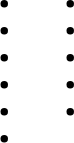<table>
<tr style="vertical-align:top">
<td rowspan="3"></td>
<td><br><ul><li></li><li></li><li></li><li></li><li></li><li></li></ul></td>
<td><br><ul><li></li><li></li><li></li><li></li><li></li></ul></td>
</tr>
</table>
